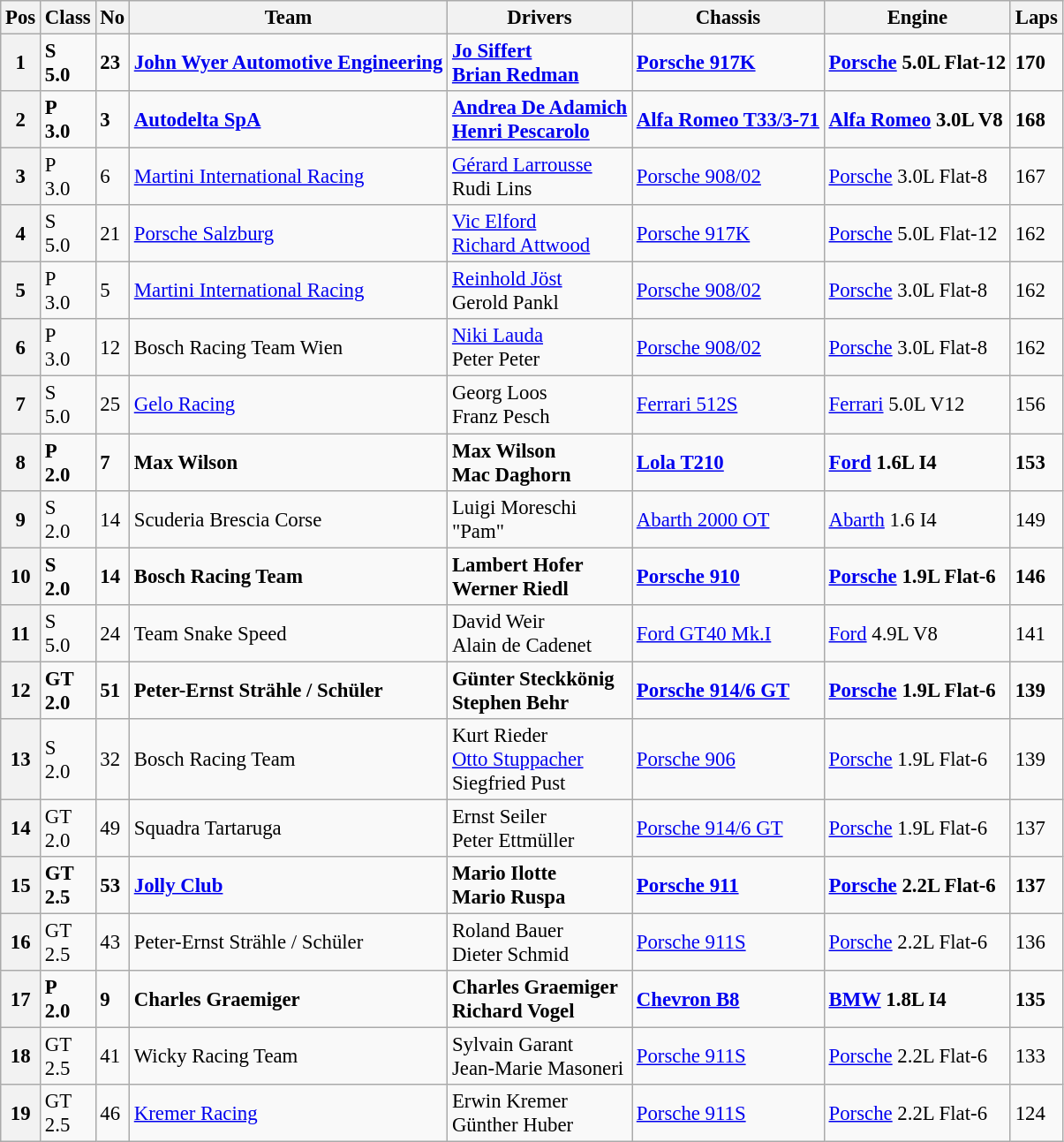<table class="wikitable" style="font-size: 95%;">
<tr>
<th>Pos</th>
<th>Class</th>
<th>No</th>
<th>Team</th>
<th>Drivers</th>
<th>Chassis</th>
<th>Engine</th>
<th>Laps</th>
</tr>
<tr style="font-weight:bold">
<th>1</th>
<td>S<br>5.0</td>
<td>23</td>
<td> <a href='#'>John Wyer Automotive Engineering</a></td>
<td> <a href='#'>Jo Siffert</a><br> <a href='#'>Brian Redman</a></td>
<td><a href='#'>Porsche 917K</a></td>
<td><a href='#'>Porsche</a> 5.0L Flat-12</td>
<td>170</td>
</tr>
<tr style="font-weight:bold">
<th>2</th>
<td>P<br>3.0</td>
<td>3</td>
<td> <a href='#'>Autodelta SpA</a></td>
<td> <a href='#'>Andrea De Adamich</a><br> <a href='#'>Henri Pescarolo</a></td>
<td><a href='#'>Alfa Romeo T33/3-71</a></td>
<td><a href='#'>Alfa Romeo</a> 3.0L V8</td>
<td>168</td>
</tr>
<tr>
<th>3</th>
<td>P<br>3.0</td>
<td>6</td>
<td> <a href='#'>Martini International Racing</a></td>
<td> <a href='#'>Gérard Larrousse</a><br> Rudi Lins</td>
<td><a href='#'>Porsche 908/02</a></td>
<td><a href='#'>Porsche</a> 3.0L Flat-8</td>
<td>167</td>
</tr>
<tr>
<th>4</th>
<td>S<br>5.0</td>
<td>21</td>
<td> <a href='#'>Porsche Salzburg</a></td>
<td> <a href='#'>Vic Elford</a><br> <a href='#'>Richard Attwood</a></td>
<td><a href='#'>Porsche 917K</a></td>
<td><a href='#'>Porsche</a> 5.0L Flat-12</td>
<td>162</td>
</tr>
<tr>
<th>5</th>
<td>P<br>3.0</td>
<td>5</td>
<td> <a href='#'>Martini International Racing</a></td>
<td> <a href='#'>Reinhold Jöst</a><br> Gerold Pankl</td>
<td><a href='#'>Porsche 908/02</a></td>
<td><a href='#'>Porsche</a> 3.0L Flat-8</td>
<td>162</td>
</tr>
<tr>
<th>6</th>
<td>P<br>3.0</td>
<td>12</td>
<td> Bosch Racing Team Wien</td>
<td> <a href='#'>Niki Lauda</a><br> Peter Peter</td>
<td><a href='#'>Porsche 908/02</a></td>
<td><a href='#'>Porsche</a> 3.0L Flat-8</td>
<td>162</td>
</tr>
<tr>
<th>7</th>
<td>S<br>5.0</td>
<td>25</td>
<td> <a href='#'>Gelo Racing</a></td>
<td> Georg Loos<br> Franz Pesch</td>
<td><a href='#'>Ferrari 512S</a></td>
<td><a href='#'>Ferrari</a> 5.0L V12</td>
<td>156</td>
</tr>
<tr style="font-weight:bold">
<th>8</th>
<td>P<br>2.0</td>
<td>7</td>
<td> Max Wilson</td>
<td> Max Wilson<br> Mac Daghorn</td>
<td><a href='#'>Lola T210</a></td>
<td><a href='#'>Ford</a> 1.6L I4</td>
<td>153</td>
</tr>
<tr>
<th>9</th>
<td>S<br>2.0</td>
<td>14</td>
<td> Scuderia Brescia Corse</td>
<td> Luigi Moreschi<br> "Pam"</td>
<td><a href='#'>Abarth 2000 OT</a></td>
<td><a href='#'>Abarth</a> 1.6 I4</td>
<td>149</td>
</tr>
<tr style="font-weight:bold">
<th>10</th>
<td>S<br>2.0</td>
<td>14</td>
<td> Bosch Racing Team</td>
<td> Lambert Hofer<br> Werner Riedl</td>
<td><a href='#'>Porsche 910</a></td>
<td><a href='#'>Porsche</a> 1.9L Flat-6</td>
<td>146</td>
</tr>
<tr>
<th>11</th>
<td>S<br>5.0</td>
<td>24</td>
<td> Team Snake Speed</td>
<td> David Weir<br> Alain de Cadenet</td>
<td><a href='#'>Ford GT40 Mk.I</a></td>
<td><a href='#'>Ford</a> 4.9L V8</td>
<td>141</td>
</tr>
<tr style="font-weight:bold">
<th>12</th>
<td>GT<br>2.0</td>
<td>51</td>
<td> Peter-Ernst Strähle / Schüler</td>
<td> Günter Steckkönig<br> Stephen Behr</td>
<td><a href='#'>Porsche 914/6 GT</a></td>
<td><a href='#'>Porsche</a> 1.9L Flat-6</td>
<td>139</td>
</tr>
<tr>
<th>13</th>
<td>S<br>2.0</td>
<td>32</td>
<td> Bosch Racing Team</td>
<td> Kurt Rieder<br> <a href='#'>Otto Stuppacher</a><br> Siegfried Pust</td>
<td><a href='#'>Porsche 906</a></td>
<td><a href='#'>Porsche</a> 1.9L Flat-6</td>
<td>139</td>
</tr>
<tr>
<th>14</th>
<td>GT<br>2.0</td>
<td>49</td>
<td> Squadra Tartaruga</td>
<td> Ernst Seiler<br> Peter Ettmüller</td>
<td><a href='#'>Porsche 914/6 GT</a></td>
<td><a href='#'>Porsche</a> 1.9L Flat-6</td>
<td>137</td>
</tr>
<tr style="font-weight:bold">
<th>15</th>
<td>GT<br>2.5</td>
<td>53</td>
<td> <a href='#'>Jolly Club</a></td>
<td> Mario Ilotte<br> Mario Ruspa</td>
<td><a href='#'>Porsche 911</a></td>
<td><a href='#'>Porsche</a> 2.2L Flat-6</td>
<td>137</td>
</tr>
<tr>
<th>16</th>
<td>GT<br>2.5</td>
<td>43</td>
<td> Peter-Ernst Strähle / Schüler</td>
<td> Roland Bauer<br> Dieter Schmid</td>
<td><a href='#'>Porsche 911S</a></td>
<td><a href='#'>Porsche</a> 2.2L Flat-6</td>
<td>136</td>
</tr>
<tr style="font-weight:bold">
<th>17</th>
<td>P<br>2.0</td>
<td>9</td>
<td> Charles Graemiger</td>
<td> Charles Graemiger<br> Richard Vogel</td>
<td><a href='#'>Chevron B8</a></td>
<td><a href='#'>BMW</a> 1.8L I4</td>
<td>135</td>
</tr>
<tr>
<th>18</th>
<td>GT<br>2.5</td>
<td>41</td>
<td> Wicky Racing Team</td>
<td> Sylvain Garant<br> Jean-Marie Masoneri</td>
<td><a href='#'>Porsche 911S</a></td>
<td><a href='#'>Porsche</a> 2.2L Flat-6</td>
<td>133</td>
</tr>
<tr>
<th>19</th>
<td>GT<br>2.5</td>
<td>46</td>
<td> <a href='#'>Kremer Racing</a></td>
<td> Erwin Kremer<br> Günther Huber</td>
<td><a href='#'>Porsche 911S</a></td>
<td><a href='#'>Porsche</a> 2.2L Flat-6</td>
<td>124</td>
</tr>
</table>
